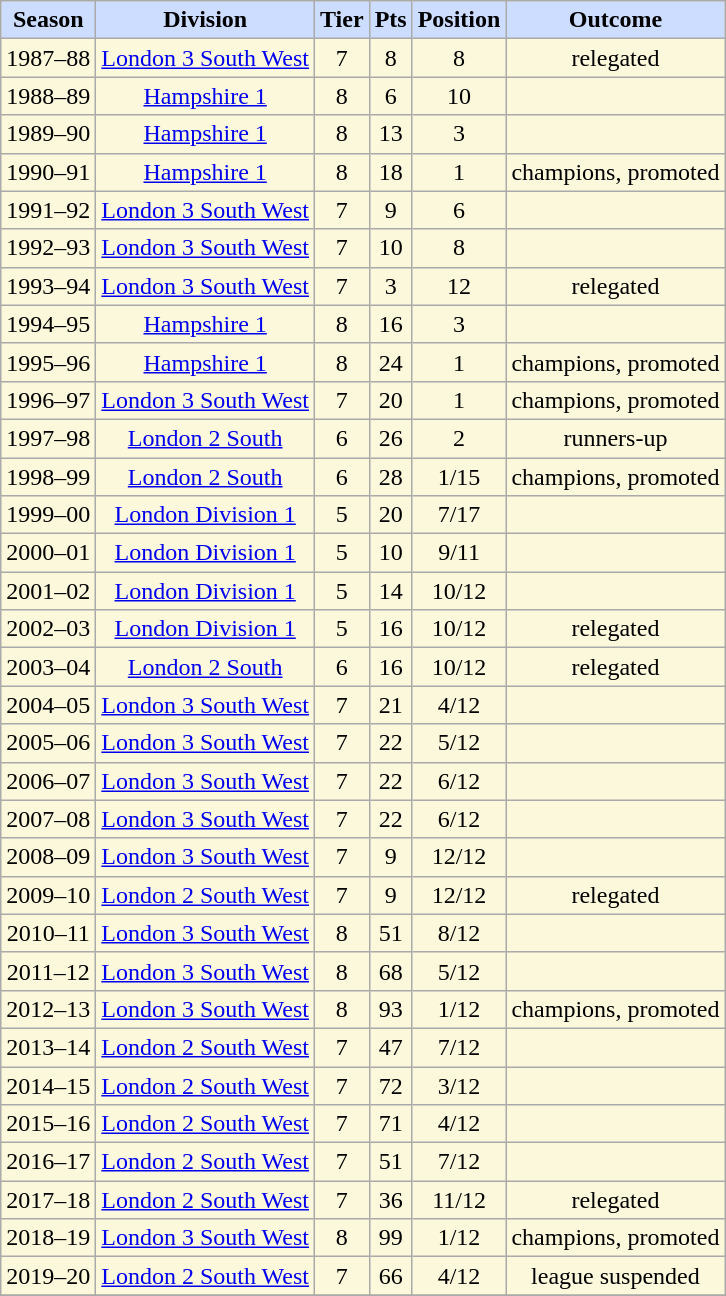<table class="wikitable" style="text-align:center; background:#fbf8db;">
<tr style="font-weight:bold; background:#cdf;">
<td>Season</td>
<td>Division</td>
<td>Tier</td>
<td>Pts</td>
<td>Position</td>
<td>Outcome</td>
</tr>
<tr>
<td>1987–88</td>
<td><a href='#'>London 3 South West</a></td>
<td>7</td>
<td>8</td>
<td>8</td>
<td>relegated</td>
</tr>
<tr>
<td>1988–89</td>
<td><a href='#'>Hampshire 1</a></td>
<td>8</td>
<td>6</td>
<td>10</td>
<td></td>
</tr>
<tr>
<td>1989–90</td>
<td><a href='#'>Hampshire 1</a></td>
<td>8</td>
<td>13</td>
<td>3</td>
<td></td>
</tr>
<tr>
<td>1990–91</td>
<td><a href='#'>Hampshire 1</a></td>
<td>8</td>
<td>18</td>
<td>1</td>
<td>champions, promoted</td>
</tr>
<tr>
<td>1991–92</td>
<td><a href='#'>London 3 South West</a></td>
<td>7</td>
<td>9</td>
<td>6</td>
<td></td>
</tr>
<tr>
<td>1992–93</td>
<td><a href='#'>London 3 South West</a></td>
<td>7</td>
<td>10</td>
<td>8</td>
<td></td>
</tr>
<tr>
<td>1993–94</td>
<td><a href='#'>London 3 South West</a></td>
<td>7</td>
<td>3</td>
<td>12</td>
<td>relegated</td>
</tr>
<tr>
<td>1994–95</td>
<td><a href='#'>Hampshire 1</a></td>
<td>8</td>
<td>16</td>
<td>3</td>
<td></td>
</tr>
<tr>
<td>1995–96</td>
<td><a href='#'>Hampshire 1</a></td>
<td>8</td>
<td>24</td>
<td>1</td>
<td>champions, promoted</td>
</tr>
<tr>
<td>1996–97</td>
<td><a href='#'>London 3 South West</a></td>
<td>7</td>
<td>20</td>
<td>1</td>
<td>champions, promoted</td>
</tr>
<tr>
<td>1997–98</td>
<td><a href='#'>London 2 South</a></td>
<td>6</td>
<td>26</td>
<td>2</td>
<td>runners-up</td>
</tr>
<tr>
<td>1998–99</td>
<td><a href='#'>London 2 South</a></td>
<td>6</td>
<td>28</td>
<td>1/15</td>
<td>champions, promoted</td>
</tr>
<tr>
<td>1999–00</td>
<td><a href='#'>London Division 1</a></td>
<td>5</td>
<td>20</td>
<td>7/17</td>
<td></td>
</tr>
<tr>
<td>2000–01</td>
<td><a href='#'>London Division 1</a></td>
<td>5</td>
<td>10</td>
<td>9/11</td>
<td></td>
</tr>
<tr>
<td>2001–02</td>
<td><a href='#'>London Division 1</a></td>
<td>5</td>
<td>14</td>
<td>10/12</td>
<td></td>
</tr>
<tr>
<td>2002–03</td>
<td><a href='#'>London Division 1</a></td>
<td>5</td>
<td>16</td>
<td>10/12</td>
<td>relegated</td>
</tr>
<tr>
<td>2003–04</td>
<td><a href='#'>London 2 South</a></td>
<td>6</td>
<td>16</td>
<td>10/12</td>
<td>relegated</td>
</tr>
<tr>
<td>2004–05</td>
<td><a href='#'>London 3 South West</a></td>
<td>7</td>
<td>21</td>
<td>4/12</td>
<td></td>
</tr>
<tr>
<td>2005–06</td>
<td><a href='#'>London 3 South West</a></td>
<td>7</td>
<td>22</td>
<td>5/12</td>
<td></td>
</tr>
<tr>
<td>2006–07</td>
<td><a href='#'>London 3 South West</a></td>
<td>7</td>
<td>22</td>
<td>6/12</td>
<td></td>
</tr>
<tr>
<td>2007–08</td>
<td><a href='#'>London 3 South West</a></td>
<td>7</td>
<td>22</td>
<td>6/12</td>
<td></td>
</tr>
<tr>
<td>2008–09</td>
<td><a href='#'>London 3 South West</a></td>
<td>7</td>
<td>9</td>
<td>12/12</td>
<td></td>
</tr>
<tr>
<td>2009–10</td>
<td><a href='#'>London 2 South West</a></td>
<td>7</td>
<td>9</td>
<td>12/12</td>
<td>relegated</td>
</tr>
<tr>
<td>2010–11</td>
<td><a href='#'>London 3 South West</a></td>
<td>8</td>
<td>51</td>
<td>8/12</td>
<td></td>
</tr>
<tr>
<td>2011–12</td>
<td><a href='#'>London 3 South West</a></td>
<td>8</td>
<td>68</td>
<td>5/12</td>
<td></td>
</tr>
<tr>
<td>2012–13</td>
<td><a href='#'>London 3 South West</a></td>
<td>8</td>
<td>93</td>
<td>1/12</td>
<td>champions, promoted</td>
</tr>
<tr>
<td>2013–14</td>
<td><a href='#'>London 2 South West</a></td>
<td>7</td>
<td>47</td>
<td>7/12</td>
<td></td>
</tr>
<tr>
<td>2014–15</td>
<td><a href='#'>London 2 South West</a></td>
<td>7</td>
<td>72</td>
<td>3/12</td>
<td></td>
</tr>
<tr>
<td>2015–16</td>
<td><a href='#'>London 2 South West</a></td>
<td>7</td>
<td>71</td>
<td>4/12</td>
<td></td>
</tr>
<tr>
<td>2016–17</td>
<td><a href='#'>London 2 South West</a></td>
<td>7</td>
<td>51</td>
<td>7/12</td>
<td></td>
</tr>
<tr>
<td>2017–18</td>
<td><a href='#'>London 2 South West</a></td>
<td>7</td>
<td>36</td>
<td>11/12</td>
<td>relegated</td>
</tr>
<tr>
<td>2018–19</td>
<td><a href='#'>London 3 South West</a></td>
<td>8</td>
<td>99</td>
<td>1/12</td>
<td>champions, promoted</td>
</tr>
<tr>
<td>2019–20</td>
<td><a href='#'>London 2 South West</a></td>
<td>7</td>
<td>66</td>
<td>4/12</td>
<td>league suspended </td>
</tr>
<tr>
</tr>
</table>
